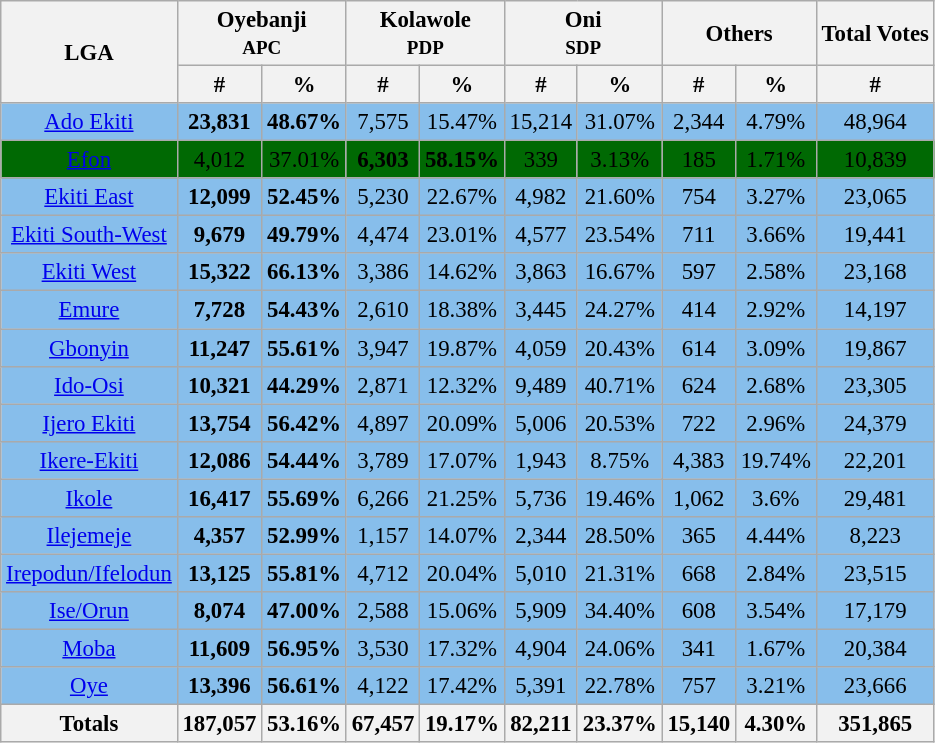<table class="wikitable sortable" style=" font-size: 95%">
<tr>
<th rowspan="2">LGA</th>
<th colspan="2">Oyebanji<br><small>APC</small></th>
<th colspan="2">Kolawole<br><small>PDP</small></th>
<th colspan="2">Oni<br><small>SDP</small></th>
<th colspan="2">Others</th>
<th>Total Votes</th>
</tr>
<tr>
<th>#</th>
<th>%</th>
<th>#</th>
<th>%</th>
<th>#</th>
<th>%</th>
<th>#</th>
<th>%</th>
<th>#</th>
</tr>
<tr>
<td bgcolor=#87BEEB align="center"><a href='#'>Ado Ekiti</a></td>
<td bgcolor=#87BEEB align="center"><strong>23,831</strong></td>
<td bgcolor=#87BEEB align="center"><strong>48.67%</strong></td>
<td bgcolor=#87BEEB align="center">7,575</td>
<td bgcolor=#87BEEB align="center">15.47%</td>
<td bgcolor=#87BEEB align="center">15,214</td>
<td bgcolor=#87BEEB align="center">31.07%</td>
<td bgcolor=#87BEEB align="center">2,344</td>
<td bgcolor=#87BEEB align="center">4.79%</td>
<td bgcolor=#87BEEB align="center">48,964</td>
</tr>
<tr>
<td bgcolor=#006903 align="center"><a href='#'>Efon</a></td>
<td bgcolor=#006903 align="center">4,012</td>
<td bgcolor=#006903 align="center">37.01%</td>
<td bgcolor=#006903 align="center"><strong>6,303</strong></td>
<td bgcolor=#006903 align="center"><strong>58.15%</strong></td>
<td bgcolor=#006903 align="center">339</td>
<td bgcolor=#006903 align="center">3.13%</td>
<td bgcolor=#006903 align="center">185</td>
<td bgcolor=#006903 align="center">1.71%</td>
<td bgcolor=#006903 align="center">10,839</td>
</tr>
<tr>
<td bgcolor=#87BEEB align="center"><a href='#'>Ekiti East</a></td>
<td bgcolor=#87BEEB align="center"><strong>12,099</strong></td>
<td bgcolor=#87BEEB align="center"><strong>52.45%</strong></td>
<td bgcolor=#87BEEB align="center">5,230</td>
<td bgcolor=#87BEEB align="center">22.67%</td>
<td bgcolor=#87BEEB align="center">4,982</td>
<td bgcolor=#87BEEB align="center">21.60%</td>
<td bgcolor=#87BEEB align="center">754</td>
<td bgcolor=#87BEEB align="center">3.27%</td>
<td bgcolor=#87BEEB align="center">23,065</td>
</tr>
<tr>
<td bgcolor=#87BEEB align="center"><a href='#'>Ekiti South-West</a></td>
<td bgcolor=#87BEEB align="center"><strong>9,679</strong></td>
<td bgcolor=#87BEEB align="center"><strong>49.79%</strong></td>
<td bgcolor=#87BEEB align="center">4,474</td>
<td bgcolor=#87BEEB align="center">23.01%</td>
<td bgcolor=#87BEEB align="center">4,577</td>
<td bgcolor=#87BEEB align="center">23.54%</td>
<td bgcolor=#87BEEB align="center">711</td>
<td bgcolor=#87BEEB align="center">3.66%</td>
<td bgcolor=#87BEEB align="center">19,441</td>
</tr>
<tr>
<td bgcolor=#87BEEB align="center"><a href='#'>Ekiti West</a></td>
<td bgcolor=#87BEEB align="center"><strong>15,322</strong></td>
<td bgcolor=#87BEEB align="center"><strong>66.13%</strong></td>
<td bgcolor=#87BEEB align="center">3,386</td>
<td bgcolor=#87BEEB align="center">14.62%</td>
<td bgcolor=#87BEEB align="center">3,863</td>
<td bgcolor=#87BEEB align="center">16.67%</td>
<td bgcolor=#87BEEB align="center">597</td>
<td bgcolor=#87BEEB align="center">2.58%</td>
<td bgcolor=#87BEEB align="center">23,168</td>
</tr>
<tr>
<td bgcolor=#87BEEB align="center"><a href='#'>Emure</a></td>
<td bgcolor=#87BEEB align="center"><strong>7,728</strong></td>
<td bgcolor=#87BEEB align="center"><strong>54.43%</strong></td>
<td bgcolor=#87BEEB align="center">2,610</td>
<td bgcolor=#87BEEB align="center">18.38%</td>
<td bgcolor=#87BEEB align="center">3,445</td>
<td bgcolor=#87BEEB align="center">24.27%</td>
<td bgcolor=#87BEEB align="center">414</td>
<td bgcolor=#87BEEB align="center">2.92%</td>
<td bgcolor=#87BEEB align="center">14,197</td>
</tr>
<tr>
<td bgcolor=#87BEEB align="center"><a href='#'>Gbonyin</a></td>
<td bgcolor=#87BEEB align="center"><strong>11,247</strong></td>
<td bgcolor=#87BEEB align="center"><strong>55.61%</strong></td>
<td bgcolor=#87BEEB align="center">3,947</td>
<td bgcolor=#87BEEB align="center">19.87%</td>
<td bgcolor=#87BEEB align="center">4,059</td>
<td bgcolor=#87BEEB align="center">20.43%</td>
<td bgcolor=#87BEEB align="center">614</td>
<td bgcolor=#87BEEB align="center">3.09%</td>
<td bgcolor=#87BEEB align="center">19,867</td>
</tr>
<tr>
<td bgcolor=#87BEEB align="center"><a href='#'>Ido-Osi</a></td>
<td bgcolor=#87BEEB align="center"><strong>10,321</strong></td>
<td bgcolor=#87BEEB align="center"><strong>44.29%</strong></td>
<td bgcolor=#87BEEB align="center">2,871</td>
<td bgcolor=#87BEEB align="center">12.32%</td>
<td bgcolor=#87BEEB align="center">9,489</td>
<td bgcolor=#87BEEB align="center">40.71%</td>
<td bgcolor=#87BEEB align="center">624</td>
<td bgcolor=#87BEEB align="center">2.68%</td>
<td bgcolor=#87BEEB align="center">23,305</td>
</tr>
<tr>
<td bgcolor=#87BEEB align="center"><a href='#'>Ijero Ekiti</a></td>
<td bgcolor=#87BEEB align="center"><strong>13,754</strong></td>
<td bgcolor=#87BEEB align="center"><strong>56.42%</strong></td>
<td bgcolor=#87BEEB align="center">4,897</td>
<td bgcolor=#87BEEB align="center">20.09%</td>
<td bgcolor=#87BEEB align="center">5,006</td>
<td bgcolor=#87BEEB align="center">20.53%</td>
<td bgcolor=#87BEEB align="center">722</td>
<td bgcolor=#87BEEB align="center">2.96%</td>
<td bgcolor=#87BEEB align="center">24,379</td>
</tr>
<tr>
<td bgcolor=#87BEEB align="center"><a href='#'>Ikere-Ekiti</a></td>
<td bgcolor=#87BEEB align="center"><strong>12,086</strong></td>
<td bgcolor=#87BEEB align="center"><strong>54.44%</strong></td>
<td bgcolor=#87BEEB align="center">3,789</td>
<td bgcolor=#87BEEB align="center">17.07%</td>
<td bgcolor=#87BEEB align="center">1,943</td>
<td bgcolor=#87BEEB align="center">8.75%</td>
<td bgcolor=#87BEEB align="center">4,383</td>
<td bgcolor=#87BEEB align="center">19.74%</td>
<td bgcolor=#87BEEB align="center">22,201</td>
</tr>
<tr>
<td bgcolor=#87BEEB align="center"><a href='#'>Ikole</a></td>
<td bgcolor=#87BEEB align="center"><strong>16,417</strong></td>
<td bgcolor=#87BEEB align="center"><strong>55.69%</strong></td>
<td bgcolor=#87BEEB align="center">6,266</td>
<td bgcolor=#87BEEB align="center">21.25%</td>
<td bgcolor=#87BEEB align="center">5,736</td>
<td bgcolor=#87BEEB align="center">19.46%</td>
<td bgcolor=#87BEEB align="center">1,062</td>
<td bgcolor=#87BEEB align="center">3.6%</td>
<td bgcolor=#87BEEB align="center">29,481</td>
</tr>
<tr>
<td bgcolor=#87BEEB align="center"><a href='#'>Ilejemeje</a></td>
<td bgcolor=#87BEEB align="center"><strong>4,357</strong></td>
<td bgcolor=#87BEEB align="center"><strong>52.99%</strong></td>
<td bgcolor=#87BEEB align="center">1,157</td>
<td bgcolor=#87BEEB align="center">14.07%</td>
<td bgcolor=#87BEEB align="center">2,344</td>
<td bgcolor=#87BEEB align="center">28.50%</td>
<td bgcolor=#87BEEB align="center">365</td>
<td bgcolor=#87BEEB align="center">4.44%</td>
<td bgcolor=#87BEEB align="center">8,223</td>
</tr>
<tr>
<td bgcolor=#87BEEB align="center"><a href='#'>Irepodun/Ifelodun</a></td>
<td bgcolor=#87BEEB align="center"><strong>13,125</strong></td>
<td bgcolor=#87BEEB align="center"><strong>55.81%</strong></td>
<td bgcolor=#87BEEB align="center">4,712</td>
<td bgcolor=#87BEEB align="center">20.04%</td>
<td bgcolor=#87BEEB align="center">5,010</td>
<td bgcolor=#87BEEB align="center">21.31%</td>
<td bgcolor=#87BEEB align="center">668</td>
<td bgcolor=#87BEEB align="center">2.84%</td>
<td bgcolor=#87BEEB align="center">23,515</td>
</tr>
<tr>
<td bgcolor=#87BEEB align="center"><a href='#'>Ise/Orun</a></td>
<td bgcolor=#87BEEB align="center"><strong>8,074</strong></td>
<td bgcolor=#87BEEB align="center"><strong>47.00%</strong></td>
<td bgcolor=#87BEEB align="center">2,588</td>
<td bgcolor=#87BEEB align="center">15.06%</td>
<td bgcolor=#87BEEB align="center">5,909</td>
<td bgcolor=#87BEEB align="center">34.40%</td>
<td bgcolor=#87BEEB align="center">608</td>
<td bgcolor=#87BEEB align="center">3.54%</td>
<td bgcolor=#87BEEB align="center">17,179</td>
</tr>
<tr>
<td bgcolor=#87BEEB align="center"><a href='#'>Moba</a></td>
<td bgcolor=#87BEEB align="center"><strong>11,609</strong></td>
<td bgcolor=#87BEEB align="center"><strong>56.95%</strong></td>
<td bgcolor=#87BEEB align="center">3,530</td>
<td bgcolor=#87BEEB align="center">17.32%</td>
<td bgcolor=#87BEEB align="center">4,904</td>
<td bgcolor=#87BEEB align="center">24.06%</td>
<td bgcolor=#87BEEB align="center">341</td>
<td bgcolor=#87BEEB align="center">1.67%</td>
<td bgcolor=#87BEEB align="center">20,384</td>
</tr>
<tr>
<td bgcolor=#87BEEB align="center"><a href='#'>Oye</a></td>
<td bgcolor=#87BEEB align="center"><strong>13,396</strong></td>
<td bgcolor=#87BEEB align="center"><strong>56.61%</strong></td>
<td bgcolor=#87BEEB align="center">4,122</td>
<td bgcolor=#87BEEB align="center">17.42%</td>
<td bgcolor=#87BEEB align="center">5,391</td>
<td bgcolor=#87BEEB align="center">22.78%</td>
<td bgcolor=#87BEEB align="center">757</td>
<td bgcolor=#87BEEB align="center">3.21%</td>
<td bgcolor=#87BEEB align="center">23,666</td>
</tr>
<tr>
<th>Totals</th>
<th><strong>187,057</strong></th>
<th><strong>53.16%</strong></th>
<th><strong>67,457</strong></th>
<th><strong>19.17%</strong></th>
<th><strong>82,211</strong></th>
<th><strong>23.37%</strong></th>
<th><strong>15,140</strong></th>
<th><strong>4.30%</strong></th>
<th>351,865</th>
</tr>
</table>
